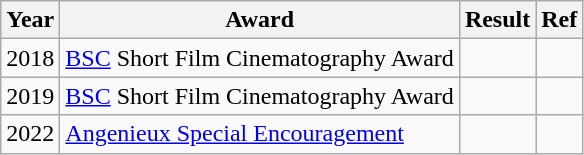<table class="wikitable">
<tr>
<th>Year</th>
<th>Award</th>
<th>Result</th>
<th>Ref</th>
</tr>
<tr>
<td>2018</td>
<td><a href='#'>BSC</a> Short Film Cinematography Award</td>
<td></td>
<td></td>
</tr>
<tr>
<td>2019</td>
<td><a href='#'>BSC</a> Short Film Cinematography Award</td>
<td></td>
<td></td>
</tr>
<tr>
<td>2022</td>
<td><a href='#'>Angenieux Special Encouragement</a></td>
<td></td>
<td></td>
</tr>
</table>
